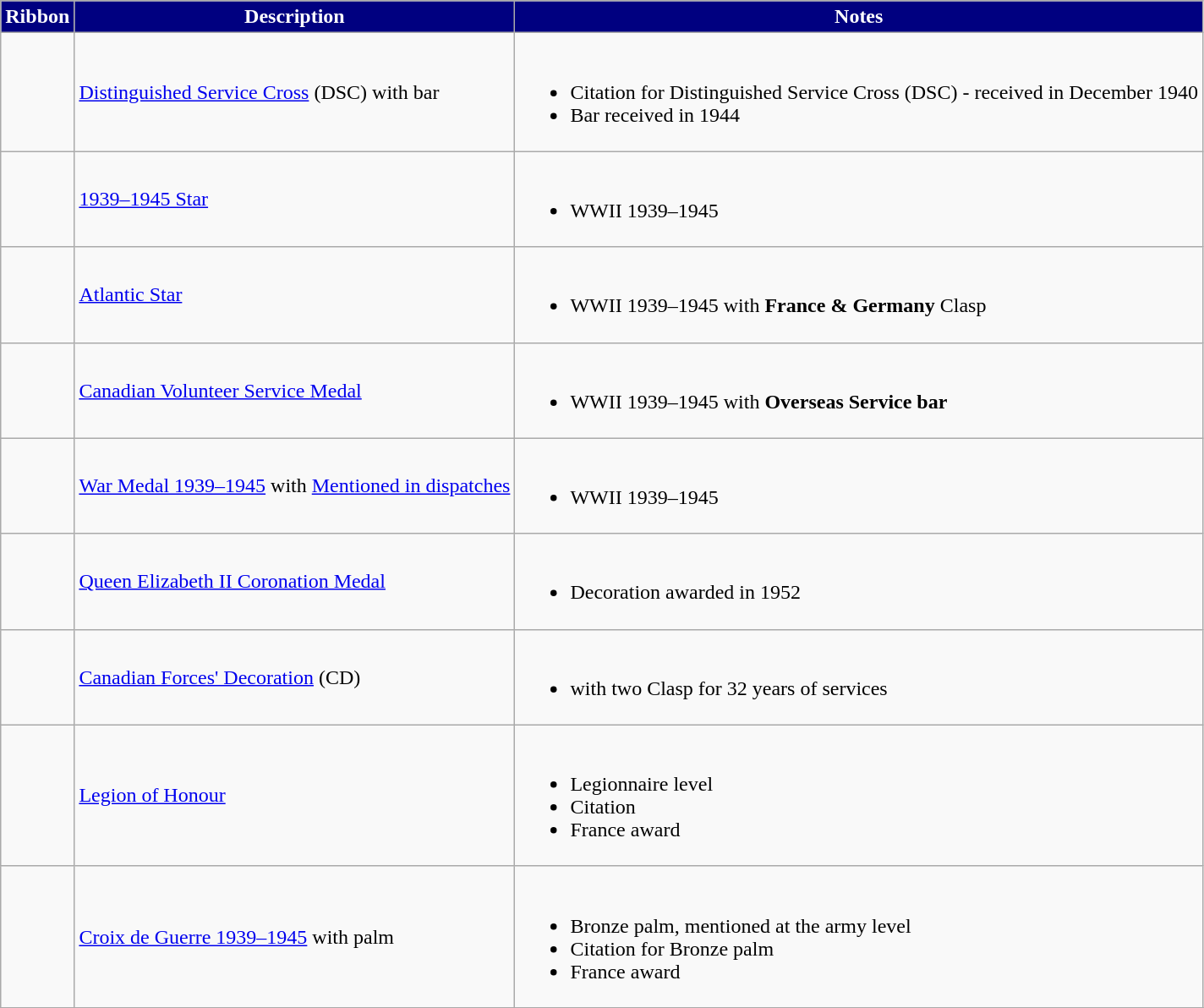<table class="wikitable">
<tr style="background:Navy;color:White" align="center">
<td><strong>Ribbon</strong></td>
<td><strong>Description</strong></td>
<td><strong>Notes</strong></td>
</tr>
<tr>
<td></td>
<td><a href='#'>Distinguished Service Cross</a> (DSC) with bar</td>
<td><br><ul><li>Citation for Distinguished Service Cross (DSC) - received in December 1940</li><li>Bar received in 1944</li></ul></td>
</tr>
<tr>
<td></td>
<td><a href='#'>1939–1945 Star</a></td>
<td><br><ul><li>WWII 1939–1945</li></ul></td>
</tr>
<tr>
<td></td>
<td><a href='#'>Atlantic Star</a></td>
<td><br><ul><li>WWII 1939–1945 with <strong>France & Germany </strong>Clasp</li></ul></td>
</tr>
<tr>
<td></td>
<td><a href='#'>Canadian Volunteer Service Medal</a></td>
<td><br><ul><li>WWII 1939–1945 with <strong>Overseas Service bar</strong></li></ul></td>
</tr>
<tr>
<td></td>
<td><a href='#'>War Medal 1939–1945</a> with <a href='#'>Mentioned in dispatches</a></td>
<td><br><ul><li>WWII 1939–1945</li></ul></td>
</tr>
<tr>
<td></td>
<td><a href='#'>Queen Elizabeth II Coronation Medal</a></td>
<td><br><ul><li>Decoration awarded in 1952</li></ul></td>
</tr>
<tr>
<td></td>
<td><a href='#'>Canadian Forces' Decoration</a> (CD)</td>
<td><br><ul><li>with two Clasp for 32 years of services</li></ul></td>
</tr>
<tr>
<td></td>
<td><a href='#'>Legion of Honour</a></td>
<td><br><ul><li>Legionnaire level</li><li>Citation </li><li> France award</li></ul></td>
</tr>
<tr>
<td></td>
<td><a href='#'>Croix de Guerre 1939–1945</a> with palm</td>
<td><br><ul><li>Bronze palm, mentioned at the army level</li><li>Citation for Bronze palm </li><li> France award</li></ul></td>
</tr>
<tr>
</tr>
</table>
